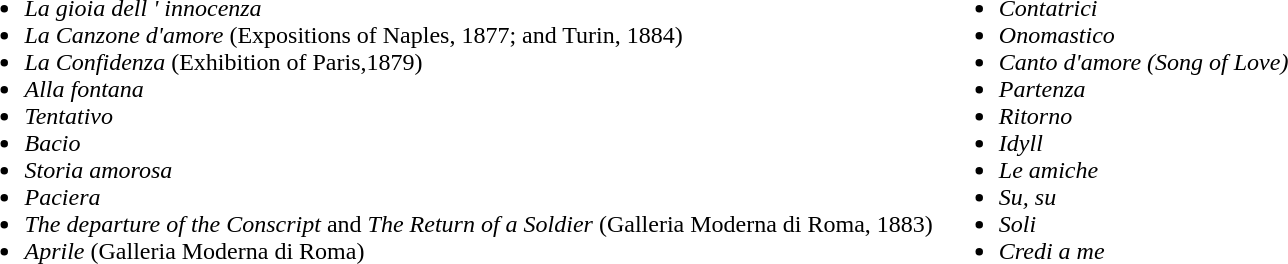<table>
<tr>
<td valign="top"><br><ul><li><em>La gioia dell ' innocenza</em></li><li><em>La Canzone d'amore</em> (Expositions of Naples, 1877; and Turin, 1884)</li><li><em>La Confidenza</em> (Exhibition of Paris,1879)</li><li><em>Alla fontana</em></li><li><em>Tentativo</em></li><li><em>Bacio</em></li><li><em>Storia amorosa</em></li><li><em>Paciera</em></li><li><em>The departure of the Conscript</em> and <em>The Return of a Soldier</em> (Galleria Moderna di Roma, 1883)</li><li><em>Aprile</em> (Galleria Moderna di Roma)</li></ul></td>
<td valign="top"><br><ul><li><em>Contatrici</em></li><li><em>Onomastico</em></li><li><em>Canto d'amore (Song of Love)</em></li><li><em>Partenza</em></li><li><em>Ritorno</em></li><li><em>Idyll</em></li><li><em>Le amiche</em></li><li><em>Su, su</em></li><li><em>Soli</em></li><li><em>Credi a me</em></li></ul></td>
</tr>
</table>
